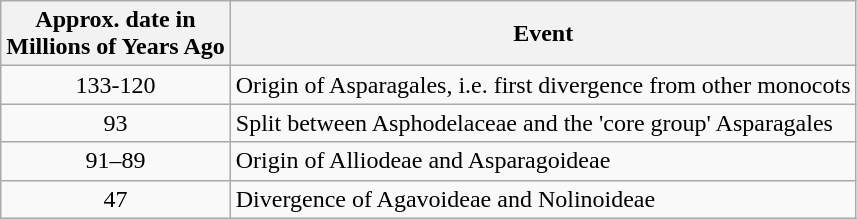<table class="wikitable">
<tr>
<th>Approx. date in<br>Millions of Years Ago</th>
<th>Event</th>
</tr>
<tr>
<td style="text-align: center;">133-120</td>
<td>Origin of Asparagales, i.e. first divergence from other monocots</td>
</tr>
<tr>
<td style="text-align: center;">93</td>
<td>Split between Asphodelaceae and the 'core group' Asparagales</td>
</tr>
<tr>
<td style="text-align: center;">91–89</td>
<td>Origin of Alliodeae and Asparagoideae</td>
</tr>
<tr>
<td style="text-align: center;">47</td>
<td>Divergence of Agavoideae and Nolinoideae</td>
</tr>
</table>
